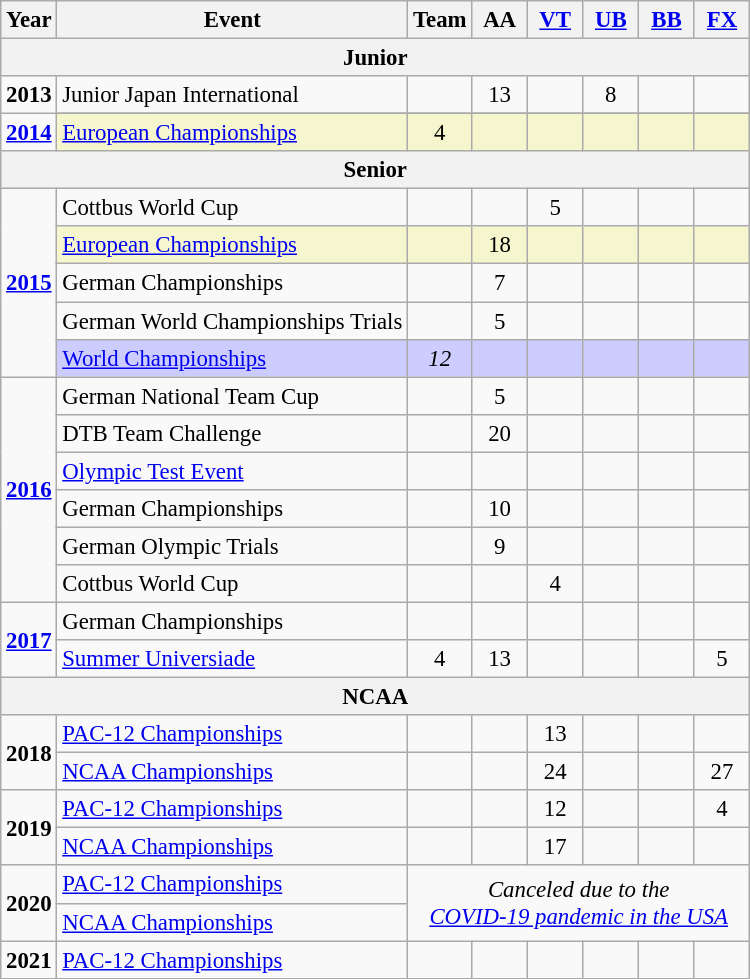<table class="wikitable" style="text-align:center; font-size:95%;">
<tr>
<th align="center">Year</th>
<th align="center">Event</th>
<th style="width:30px;">Team</th>
<th style="width:30px;">AA</th>
<th style="width:30px;"><a href='#'>VT</a></th>
<th style="width:30px;"><a href='#'>UB</a></th>
<th style="width:30px;"><a href='#'>BB</a></th>
<th style="width:30px;"><a href='#'>FX</a></th>
</tr>
<tr>
<th colspan="8">Junior</th>
</tr>
<tr>
<td rowspan="1"><strong>2013</strong></td>
<td align=left>Junior Japan International</td>
<td></td>
<td>13</td>
<td></td>
<td>8</td>
<td></td>
<td></td>
</tr>
<tr>
<td rowspan="2"><strong><a href='#'>2014</a></strong></td>
</tr>
<tr bgcolor=#F5F6CE>
<td align=left><a href='#'>European Championships</a></td>
<td>4</td>
<td></td>
<td></td>
<td></td>
<td></td>
<td></td>
</tr>
<tr>
<th colspan="8">Senior</th>
</tr>
<tr>
<td rowspan="5"><strong><a href='#'>2015</a></strong></td>
<td align=left>Cottbus World Cup</td>
<td></td>
<td></td>
<td>5</td>
<td></td>
<td></td>
<td></td>
</tr>
<tr bgcolor=#F5F6CE>
<td align=left><a href='#'>European Championships</a></td>
<td></td>
<td>18</td>
<td></td>
<td></td>
<td></td>
<td></td>
</tr>
<tr>
<td align=left>German Championships</td>
<td></td>
<td>7</td>
<td></td>
<td></td>
<td></td>
<td></td>
</tr>
<tr>
<td align=left>German World Championships Trials</td>
<td></td>
<td>5</td>
<td></td>
<td></td>
<td></td>
<td></td>
</tr>
<tr bgcolor=#CCCCFF>
<td align=left><a href='#'>World Championships</a></td>
<td><em>12</em></td>
<td></td>
<td></td>
<td></td>
<td></td>
<td></td>
</tr>
<tr>
<td rowspan="6"><strong><a href='#'>2016</a></strong></td>
<td align=left>German National Team Cup</td>
<td></td>
<td>5</td>
<td></td>
<td></td>
<td></td>
<td></td>
</tr>
<tr>
<td align=left>DTB Team Challenge</td>
<td></td>
<td>20</td>
<td></td>
<td></td>
<td></td>
<td></td>
</tr>
<tr>
<td align=left><a href='#'>Olympic Test Event</a></td>
<td></td>
<td></td>
<td></td>
<td></td>
<td></td>
<td></td>
</tr>
<tr>
<td align=left>German Championships</td>
<td></td>
<td>10</td>
<td></td>
<td></td>
<td></td>
<td></td>
</tr>
<tr>
<td align=left>German Olympic Trials</td>
<td></td>
<td>9</td>
<td></td>
<td></td>
<td></td>
<td></td>
</tr>
<tr>
<td align=left>Cottbus World Cup</td>
<td></td>
<td></td>
<td>4</td>
<td></td>
<td></td>
<td></td>
</tr>
<tr>
<td rowspan="2"><strong><a href='#'>2017</a></strong></td>
<td align=left>German Championships</td>
<td></td>
<td></td>
<td></td>
<td></td>
<td></td>
<td></td>
</tr>
<tr>
<td align=left><a href='#'>Summer Universiade</a></td>
<td>4</td>
<td>13</td>
<td></td>
<td></td>
<td></td>
<td>5</td>
</tr>
<tr>
<th colspan="8">NCAA</th>
</tr>
<tr>
<td rowspan="2"><strong>2018</strong></td>
<td align=left><a href='#'>PAC-12 Championships</a></td>
<td></td>
<td></td>
<td>13</td>
<td></td>
<td></td>
<td></td>
</tr>
<tr>
<td align=left><a href='#'>NCAA Championships</a></td>
<td></td>
<td></td>
<td>24</td>
<td></td>
<td></td>
<td>27</td>
</tr>
<tr>
<td rowspan="2"><strong>2019</strong></td>
<td align=left><a href='#'>PAC-12 Championships</a></td>
<td></td>
<td></td>
<td>12</td>
<td></td>
<td></td>
<td>4</td>
</tr>
<tr>
<td align=left><a href='#'>NCAA Championships</a></td>
<td></td>
<td></td>
<td>17</td>
<td></td>
<td></td>
<td></td>
</tr>
<tr>
<td rowspan="2"><strong>2020</strong></td>
<td align=left><a href='#'>PAC-12 Championships</a></td>
<td rowspan="2" colspan="6"><em>Canceled due to the<br><a href='#'>COVID-19 pandemic in the USA</a></em> </td>
</tr>
<tr>
<td align=left><a href='#'>NCAA Championships</a></td>
</tr>
<tr>
<td rowspan="1"><strong>2021</strong></td>
<td align=left><a href='#'>PAC-12 Championships</a></td>
<td></td>
<td></td>
<td></td>
<td></td>
<td></td>
<td></td>
</tr>
</table>
